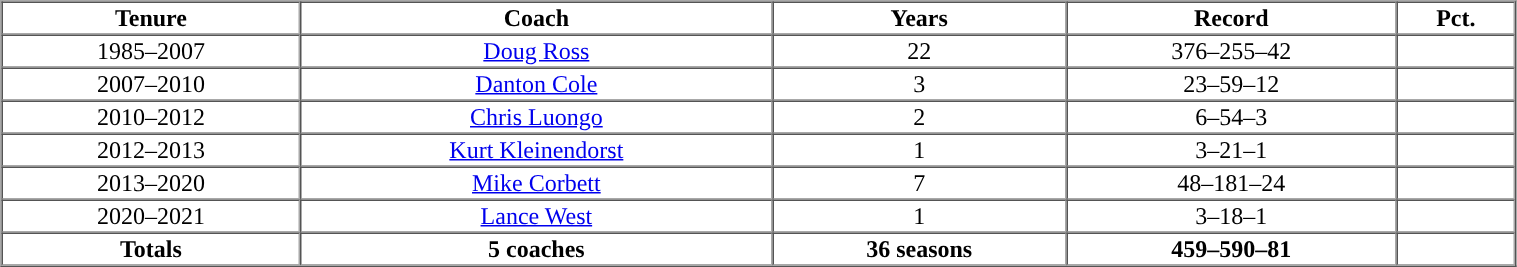<table cellpadding="1" border="1" cellspacing="0" width="80%">
<tr>
<th>Tenure</th>
<th>Coach</th>
<th>Years</th>
<th>Record</th>
<th>Pct.</th>
</tr>
<tr align="center">
<td>1985–2007</td>
<td><a href='#'>Doug Ross</a></td>
<td>22</td>
<td>376–255–42</td>
<td></td>
</tr>
<tr align="center">
<td>2007–2010</td>
<td><a href='#'>Danton Cole</a></td>
<td>3</td>
<td>23–59–12</td>
<td></td>
</tr>
<tr align="center">
<td>2010–2012</td>
<td><a href='#'>Chris Luongo</a></td>
<td>2</td>
<td>6–54–3</td>
<td></td>
</tr>
<tr align="center">
<td>2012–2013</td>
<td><a href='#'>Kurt Kleinendorst</a></td>
<td>1</td>
<td>3–21–1</td>
<td></td>
</tr>
<tr align="center">
<td>2013–2020</td>
<td><a href='#'>Mike Corbett</a></td>
<td>7</td>
<td>48–181–24</td>
<td></td>
</tr>
<tr align="center">
<td>2020–2021</td>
<td><a href='#'>Lance West</a></td>
<td>1</td>
<td>3–18–1</td>
<td></td>
</tr>
<tr align=center>
<th>Totals</th>
<th>5 coaches</th>
<th>36 seasons</th>
<th>459–590–81</th>
<th></th>
</tr>
</table>
